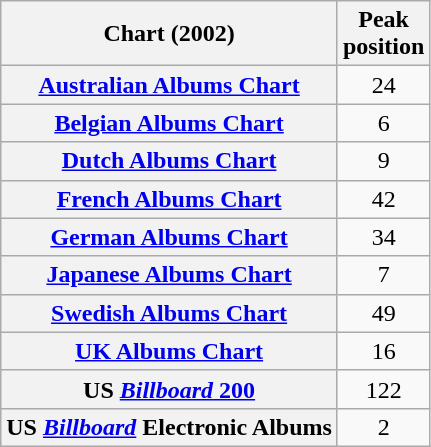<table class="wikitable sortable plainrowheaders">
<tr>
<th scope="col">Chart (2002)</th>
<th scope="col">Peak<br>position</th>
</tr>
<tr>
<th scope="row"><a href='#'>Australian Albums Chart</a></th>
<td align="center">24</td>
</tr>
<tr>
<th scope="row"><a href='#'>Belgian Albums Chart</a></th>
<td align="center">6</td>
</tr>
<tr>
<th scope="row"><a href='#'>Dutch Albums Chart</a></th>
<td align="center">9</td>
</tr>
<tr>
<th scope="row"><a href='#'>French Albums Chart</a></th>
<td align="center">42</td>
</tr>
<tr>
<th scope="row"><a href='#'>German Albums Chart</a></th>
<td align="center">34</td>
</tr>
<tr>
<th scope="row"><a href='#'>Japanese Albums Chart</a></th>
<td align="center">7</td>
</tr>
<tr>
<th scope="row"><a href='#'>Swedish Albums Chart</a></th>
<td align="center">49</td>
</tr>
<tr>
<th scope="row"><a href='#'>UK Albums Chart</a></th>
<td align="center">16</td>
</tr>
<tr>
<th scope="row">US <a href='#'><em>Billboard</em> 200</a></th>
<td align="center">122</td>
</tr>
<tr>
<th scope="row">US <em><a href='#'>Billboard</a></em> Electronic Albums</th>
<td align="center">2</td>
</tr>
</table>
